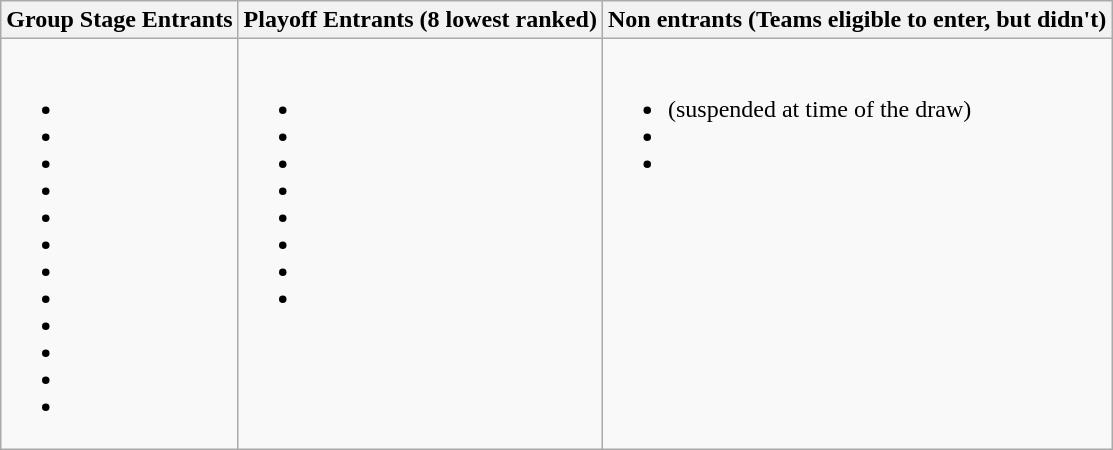<table class=wikitable>
<tr>
<th>Group Stage Entrants</th>
<th>Playoff Entrants (8 lowest ranked)</th>
<th>Non entrants (Teams eligible to enter, but didn't)</th>
</tr>
<tr valign=top>
<td><br><ul><li></li><li></li><li></li><li></li><li></li><li></li><li></li><li></li><li></li><li></li><li></li><li></li></ul></td>
<td><br><ul><li></li><li></li><li></li><li></li><li></li><li></li><li></li><li></li></ul></td>
<td><br><ul><li> (suspended at time of the draw)</li><li></li><li></li></ul></td>
</tr>
</table>
